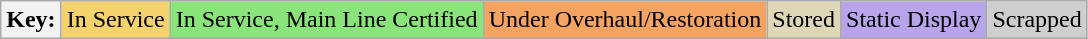<table class="wikitable">
<tr>
<th>Key:</th>
<td bgcolor=#F5D26C>In Service</td>
<td bgcolor=#89E579>In Service, Main Line Certified</td>
<td bgcolor=#f4a460>Under Overhaul/Restoration</td>
<td bgcolor=#DED7B6>Stored</td>
<td bgcolor=#B7A4EB>Static Display</td>
<td bgcolor=#cecece>Scrapped</td>
</tr>
</table>
